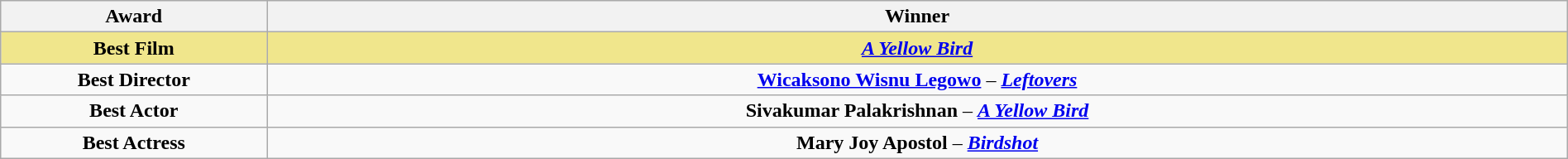<table class=wikitable width="100%">
<tr>
<th width="17%">Award</th>
<th width="83%">Winner</th>
</tr>
<tr>
<td align=center style="background:#F0E68C"><strong>Best Film</strong></td>
<td align=center style="background:#F0E68C"><strong><em><a href='#'>A Yellow Bird</a></em></strong></td>
</tr>
<tr>
<td align=center><strong>Best Director</strong></td>
<td align=center><strong><a href='#'>Wicaksono Wisnu Legowo</a></strong> – <strong><em><a href='#'>Leftovers</a></em></strong></td>
</tr>
<tr>
<td align=center><strong>Best Actor</strong></td>
<td align=center><strong>Sivakumar Palakrishnan</strong> – <strong><em><a href='#'>A Yellow Bird</a></em></strong></td>
</tr>
<tr>
<td align=center><strong>Best Actress</strong></td>
<td align=center><strong>Mary Joy Apostol</strong> – <strong><em><a href='#'>Birdshot</a></em></strong></td>
</tr>
</table>
